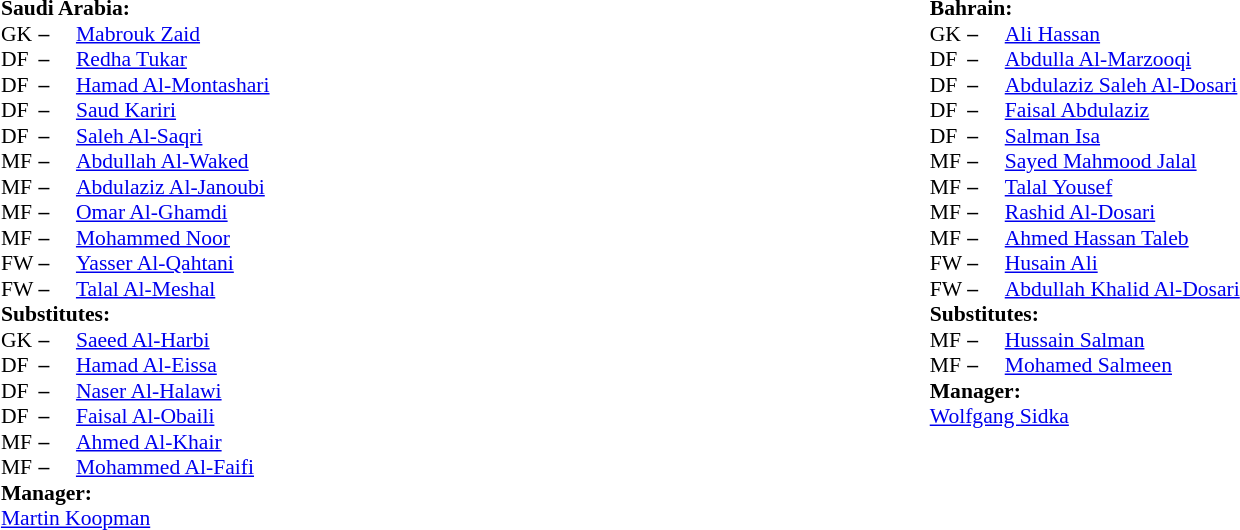<table width="100%">
<tr>
<td valign="top" width="50%"><br><table style="font-size: 90%" cellspacing="0" cellpadding="0" align=center>
<tr>
<td colspan="4"><strong>Saudi Arabia:</strong></td>
</tr>
<tr>
<th width=25></th>
<th width=25></th>
</tr>
<tr>
<td>GK</td>
<td><strong>–</strong></td>
<td><a href='#'>Mabrouk Zaid</a></td>
</tr>
<tr>
<td>DF</td>
<td><strong>–</strong></td>
<td><a href='#'>Redha Tukar</a></td>
<td></td>
</tr>
<tr>
<td>DF</td>
<td><strong>–</strong></td>
<td><a href='#'>Hamad Al-Montashari</a></td>
</tr>
<tr>
<td>DF</td>
<td><strong>–</strong></td>
<td><a href='#'>Saud Kariri</a></td>
</tr>
<tr>
<td>DF</td>
<td><strong>–</strong></td>
<td><a href='#'>Saleh Al-Saqri</a></td>
<td></td>
</tr>
<tr>
<td>MF</td>
<td><strong>–</strong></td>
<td><a href='#'>Abdullah Al-Waked</a></td>
</tr>
<tr>
<td>MF</td>
<td><strong>–</strong></td>
<td><a href='#'>Abdulaziz Al-Janoubi</a></td>
</tr>
<tr>
<td>MF</td>
<td><strong>–</strong></td>
<td><a href='#'>Omar Al-Ghamdi</a></td>
</tr>
<tr>
<td>MF</td>
<td><strong>–</strong></td>
<td><a href='#'>Mohammed Noor</a></td>
<td></td>
</tr>
<tr>
<td>FW</td>
<td><strong>–</strong></td>
<td><a href='#'>Yasser Al-Qahtani</a></td>
</tr>
<tr>
<td>FW</td>
<td><strong>–</strong></td>
<td><a href='#'>Talal Al-Meshal</a></td>
</tr>
<tr>
<td colspan=3><strong>Substitutes:</strong></td>
</tr>
<tr>
<td>GK</td>
<td><strong>–</strong></td>
<td><a href='#'>Saeed Al-Harbi</a></td>
</tr>
<tr>
<td>DF</td>
<td><strong>–</strong></td>
<td><a href='#'>Hamad Al-Eissa</a></td>
</tr>
<tr>
<td>DF</td>
<td><strong>–</strong></td>
<td><a href='#'>Naser Al-Halawi</a></td>
</tr>
<tr>
<td>DF</td>
<td><strong>–</strong></td>
<td><a href='#'>Faisal Al-Obaili</a></td>
</tr>
<tr>
<td>MF</td>
<td><strong>–</strong></td>
<td><a href='#'>Ahmed Al-Khair</a></td>
</tr>
<tr>
<td>MF</td>
<td><strong>–</strong></td>
<td><a href='#'>Mohammed Al-Faifi</a></td>
</tr>
<tr>
<td colspan=3><strong>Manager:</strong></td>
</tr>
<tr>
<td colspan=3> <a href='#'>Martin Koopman</a></td>
</tr>
</table>
</td>
<td valign="top"></td>
<td valign="top" width="50%"><br><table style="font-size: 90%" cellspacing="0" cellpadding="0" align="center">
<tr>
<td colspan="4"><strong>Bahrain:</strong></td>
</tr>
<tr>
<th width=25></th>
<th width=25></th>
</tr>
<tr>
<td>GK</td>
<td><strong>–</strong></td>
<td><a href='#'>Ali Hassan</a></td>
</tr>
<tr>
<td>DF</td>
<td><strong>–</strong></td>
<td><a href='#'>Abdulla Al-Marzooqi</a></td>
<td></td>
</tr>
<tr>
<td>DF</td>
<td><strong>–</strong></td>
<td><a href='#'>Abdulaziz Saleh Al-Dosari</a></td>
</tr>
<tr>
<td>DF</td>
<td><strong>–</strong></td>
<td><a href='#'>Faisal Abdulaziz</a></td>
</tr>
<tr>
<td>DF</td>
<td><strong>–</strong></td>
<td><a href='#'>Salman Isa</a></td>
</tr>
<tr>
<td>MF</td>
<td><strong>–</strong></td>
<td><a href='#'>Sayed Mahmood Jalal</a></td>
<td></td>
</tr>
<tr>
<td>MF</td>
<td><strong>–</strong></td>
<td><a href='#'>Talal Yousef</a></td>
</tr>
<tr>
<td>MF</td>
<td><strong>–</strong></td>
<td><a href='#'>Rashid Al-Dosari</a></td>
<td></td>
</tr>
<tr>
<td>MF</td>
<td><strong>–</strong></td>
<td><a href='#'>Ahmed Hassan Taleb</a></td>
</tr>
<tr>
<td>FW</td>
<td><strong>–</strong></td>
<td><a href='#'>Husain Ali</a></td>
</tr>
<tr>
<td>FW</td>
<td><strong>–</strong></td>
<td><a href='#'>Abdullah Khalid Al-Dosari</a></td>
<td></td>
<td></td>
</tr>
<tr>
<td colspan=3><strong>Substitutes:</strong></td>
</tr>
<tr>
<td>MF</td>
<td><strong>–</strong></td>
<td><a href='#'>Hussain Salman</a></td>
<td></td>
<td></td>
</tr>
<tr>
<td>MF</td>
<td><strong>–</strong></td>
<td><a href='#'>Mohamed Salmeen</a></td>
</tr>
<tr>
<td colspan=3><strong>Manager:</strong></td>
</tr>
<tr>
<td colspan=3> <a href='#'>Wolfgang Sidka</a></td>
</tr>
</table>
</td>
</tr>
</table>
